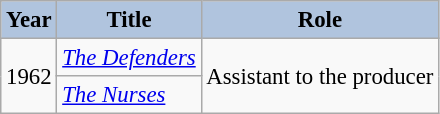<table class="wikitable" style="font-size:95%;">
<tr>
<th style="background:#B0C4DE;">Year</th>
<th style="background:#B0C4DE;">Title</th>
<th style="background:#B0C4DE;">Role</th>
</tr>
<tr>
<td rowspan=2>1962</td>
<td><em><a href='#'>The Defenders</a></em></td>
<td rowspan=2>Assistant to the producer</td>
</tr>
<tr>
<td><em><a href='#'>The Nurses</a></em></td>
</tr>
</table>
